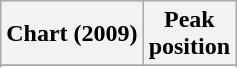<table class="wikitable plainrowheaders sortable">
<tr>
<th scope="col">Chart (2009)</th>
<th scope="col">Peak<br>position</th>
</tr>
<tr>
</tr>
<tr>
</tr>
<tr>
</tr>
<tr>
</tr>
<tr>
</tr>
</table>
